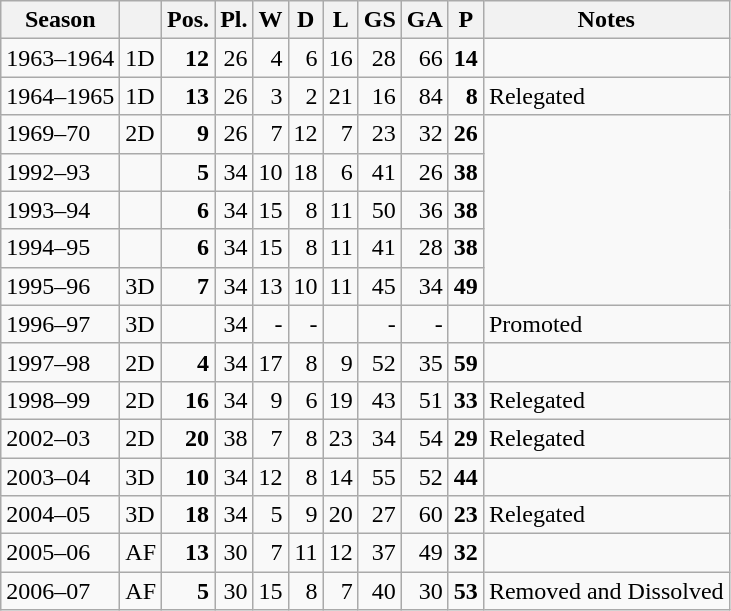<table class="wikitable">
<tr>
<th>Season</th>
<th></th>
<th>Pos.</th>
<th>Pl.</th>
<th>W</th>
<th>D</th>
<th>L</th>
<th>GS</th>
<th>GA</th>
<th>P</th>
<th>Notes</th>
</tr>
<tr>
<td>1963–1964</td>
<td>1D</td>
<td align=right><strong>12</strong></td>
<td align=right>26</td>
<td align=right>4</td>
<td align=right>6</td>
<td align=right>16</td>
<td align=right>28</td>
<td align=right>66</td>
<td align=right><strong>14</strong></td>
<td></td>
</tr>
<tr>
<td>1964–1965</td>
<td>1D</td>
<td align=right><strong>13</strong></td>
<td align=right>26</td>
<td align=right>3</td>
<td align=right>2</td>
<td align=right>21</td>
<td align=right>16</td>
<td align=right>84</td>
<td align=right><strong>8</strong></td>
<td>Relegated</td>
</tr>
<tr>
<td>1969–70</td>
<td>2D</td>
<td align=right><strong>9</strong></td>
<td align=right>26</td>
<td align=right>7</td>
<td align=right>12</td>
<td align=right>7</td>
<td align=right>23</td>
<td align=right>32</td>
<td align=right><strong>26</strong></td>
</tr>
<tr>
<td>1992–93</td>
<td></td>
<td align=right><strong>5</strong></td>
<td align=right>34</td>
<td align=right>10</td>
<td align=right>18</td>
<td align=right>6</td>
<td align=right>41</td>
<td align=right>26</td>
<td align=right><strong>38</strong></td>
</tr>
<tr>
<td>1993–94</td>
<td></td>
<td align=right><strong>6</strong></td>
<td align=right>34</td>
<td align=right>15</td>
<td align=right>8</td>
<td align=right>11</td>
<td align=right>50</td>
<td align=right>36</td>
<td align=right><strong>38</strong></td>
</tr>
<tr>
<td>1994–95</td>
<td></td>
<td align=right><strong>6</strong></td>
<td align=right>34</td>
<td align=right>15</td>
<td align=right>8</td>
<td align=right>11</td>
<td align=right>41</td>
<td align=right>28</td>
<td align=right><strong>38</strong></td>
</tr>
<tr>
<td>1995–96</td>
<td>3D</td>
<td align=right><strong>7</strong></td>
<td align=right>34</td>
<td align=right>13</td>
<td align=right>10</td>
<td align=right>11</td>
<td align=right>45</td>
<td align=right>34</td>
<td align=right><strong>49</strong></td>
</tr>
<tr>
<td>1996–97</td>
<td>3D</td>
<td align=right></td>
<td align=right>34</td>
<td align=right>-</td>
<td align=right>-</td>
<td align=right></td>
<td align=right>-</td>
<td align=right>-</td>
<td align=right></td>
<td>Promoted</td>
</tr>
<tr>
<td>1997–98</td>
<td>2D</td>
<td align=right><strong>4</strong></td>
<td align=right>34</td>
<td align=right>17</td>
<td align=right>8</td>
<td align=right>9</td>
<td align=right>52</td>
<td align=right>35</td>
<td align=right><strong>59</strong></td>
</tr>
<tr>
<td>1998–99</td>
<td>2D</td>
<td align=right><strong>16</strong></td>
<td align=right>34</td>
<td align=right>9</td>
<td align=right>6</td>
<td align=right>19</td>
<td align=right>43</td>
<td align=right>51</td>
<td align=right><strong>33</strong></td>
<td>Relegated</td>
</tr>
<tr>
<td>2002–03</td>
<td>2D</td>
<td align=right><strong>20</strong></td>
<td align=right>38</td>
<td align=right>7</td>
<td align=right>8</td>
<td align=right>23</td>
<td align=right>34</td>
<td align=right>54</td>
<td align=right><strong>29</strong></td>
<td>Relegated</td>
</tr>
<tr>
<td>2003–04</td>
<td>3D</td>
<td align=right><strong>10</strong></td>
<td align=right>34</td>
<td align=right>12</td>
<td align=right>8</td>
<td align=right>14</td>
<td align=right>55</td>
<td align=right>52</td>
<td align=right><strong>44</strong></td>
</tr>
<tr>
<td>2004–05</td>
<td>3D</td>
<td align=right><strong>18</strong></td>
<td align=right>34</td>
<td align=right>5</td>
<td align=right>9</td>
<td align=right>20</td>
<td align=right>27</td>
<td align=right>60</td>
<td align=right><strong>23</strong></td>
<td>Relegated</td>
</tr>
<tr>
<td>2005–06</td>
<td>AF</td>
<td align=right><strong>13</strong></td>
<td align=right>30</td>
<td align=right>7</td>
<td align=right>11</td>
<td align=right>12</td>
<td align=right>37</td>
<td align=right>49</td>
<td align=right><strong>32</strong></td>
</tr>
<tr>
<td>2006–07</td>
<td>AF</td>
<td align=right><strong>5</strong></td>
<td align=right>30</td>
<td align=right>15</td>
<td align=right>8</td>
<td align=right>7</td>
<td align=right>40</td>
<td align=right>30</td>
<td align=right><strong>53</strong></td>
<td>Removed and Dissolved</td>
</tr>
</table>
